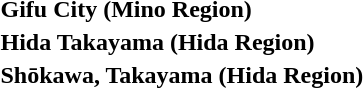<table>
<tr>
<td><strong>Gifu City (Mino Region)</strong><br></td>
</tr>
<tr>
<td><strong>Hida Takayama (Hida Region)</strong><br></td>
</tr>
<tr>
<td><strong>Shōkawa, Takayama (Hida Region)</strong><br></td>
</tr>
</table>
